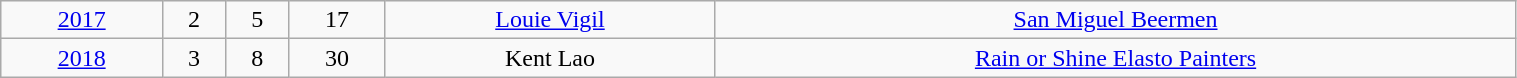<table class=wikitable width=80%>
<tr align=center>
<td><a href='#'>2017</a></td>
<td>2</td>
<td>5</td>
<td>17</td>
<td><a href='#'>Louie Vigil</a></td>
<td><a href='#'>San Miguel Beermen</a></td>
</tr>
<tr align=center>
<td><a href='#'>2018</a></td>
<td>3</td>
<td>8</td>
<td>30</td>
<td>Kent Lao</td>
<td><a href='#'>Rain or Shine Elasto Painters</a></td>
</tr>
</table>
